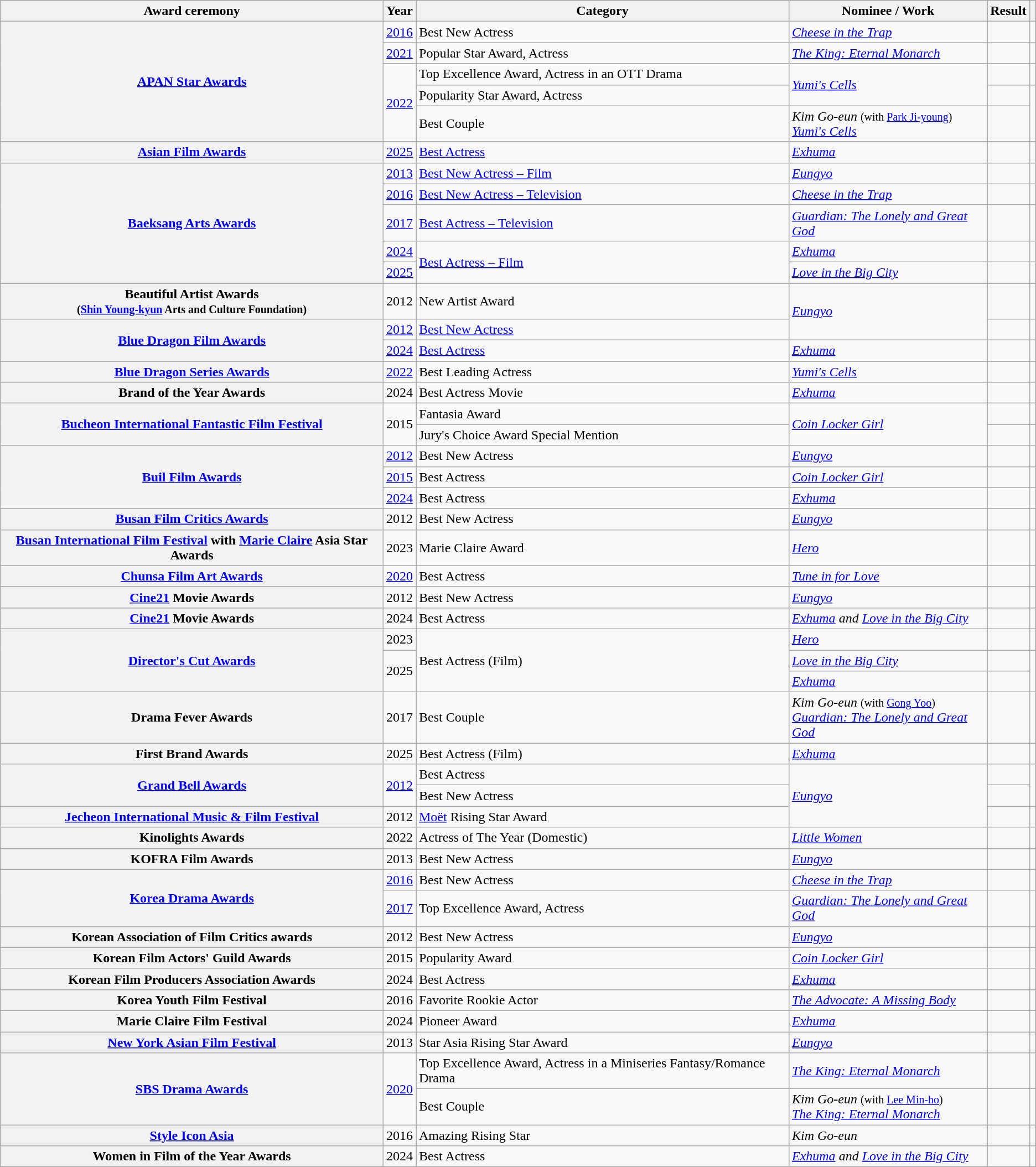<table class="wikitable plainrowheaders sortable">
<tr>
<th scope="col">Award ceremony</th>
<th scope="col">Year</th>
<th scope="col">Category</th>
<th scope="col">Nominee / Work</th>
<th scope="col">Result</th>
<th scope="col" class="unsortable"></th>
</tr>
<tr>
<th scope="row"  rowspan="5"><a href='#'>APAN Star Awards</a></th>
<td style="text-align:center"><a href='#'>2016</a></td>
<td>Best New Actress</td>
<td><a href='#'><em>Cheese in the Trap</em></a></td>
<td></td>
<td style="text-align:center"></td>
</tr>
<tr>
<td style="text-align:center"><a href='#'>2021</a></td>
<td>Popular Star Award, Actress</td>
<td><em><a href='#'>The King: Eternal Monarch</a></em></td>
<td></td>
<td style="text-align:center"></td>
</tr>
<tr>
<td style="text-align:center" rowspan="3"><a href='#'>2022</a></td>
<td>Top Excellence Award, Actress in an OTT Drama</td>
<td rowspan="2"><em><a href='#'>Yumi's Cells</a></em></td>
<td></td>
<td style="text-align:center"></td>
</tr>
<tr>
<td>Popularity Star Award, Actress</td>
<td></td>
<td style="text-align:center" rowspan="2"></td>
</tr>
<tr>
<td>Best Couple</td>
<td><em>Kim Go-eun</em> <small>(with <a href='#'>Park Ji-young</a>)</small><br><em><a href='#'>Yumi's Cells</a></em></td>
<td></td>
</tr>
<tr>
<th scope="row"><a href='#'>Asian Film Awards</a></th>
<td style="text-align:center"><a href='#'>2025</a></td>
<td><a href='#'>Best Actress</a></td>
<td><em><a href='#'>Exhuma</a></em></td>
<td></td>
<td style="text-align:center"></td>
</tr>
<tr>
<th rowspan="5" scope="row"><a href='#'>Baeksang Arts Awards</a></th>
<td style="text-align:center"><a href='#'>2013</a></td>
<td><a href='#'>Best New Actress – Film</a></td>
<td><em><a href='#'>Eungyo</a></em></td>
<td></td>
<td style="text-align:center"></td>
</tr>
<tr>
<td style="text-align:center"><a href='#'>2016</a></td>
<td><a href='#'>Best New Actress – Television</a></td>
<td><a href='#'><em>Cheese in the Trap</em></a></td>
<td></td>
<td style="text-align:center"></td>
</tr>
<tr>
<td style="text-align:center"><a href='#'>2017</a></td>
<td><a href='#'>Best Actress – Television</a></td>
<td><em><a href='#'>Guardian: The Lonely and Great God</a></em></td>
<td></td>
<td style="text-align:center"></td>
</tr>
<tr>
<td style="text-align:center"><a href='#'>2024</a></td>
<td rowspan="2"><a href='#'>Best Actress – Film</a></td>
<td><em><a href='#'>Exhuma</a></em></td>
<td></td>
<td style="text-align:center"></td>
</tr>
<tr>
<td style="text-align:center"><a href='#'>2025</a></td>
<td><em><a href='#'>Love in the Big City</a></em></td>
<td></td>
<td style="text-align:center"></td>
</tr>
<tr>
<th scope="row">Beautiful Artist Awards <br><small>(<a href='#'>Shin Young-kyun</a> Arts and Culture Foundation)</small></th>
<td style="text-align:center">2012</td>
<td>New Artist Award</td>
<td rowspan="2"><em><a href='#'>Eungyo</a></em></td>
<td></td>
<td style="text-align:center"></td>
</tr>
<tr>
<th rowspan="2" scope="row"><a href='#'>Blue Dragon Film Awards</a></th>
<td style="text-align:center"><a href='#'>2012</a></td>
<td><a href='#'>Best New Actress</a></td>
<td></td>
<td style="text-align:center"></td>
</tr>
<tr>
<td style="text-align:center"><a href='#'>2024</a></td>
<td><a href='#'>Best Actress</a></td>
<td><em><a href='#'>Exhuma</a></em></td>
<td></td>
<td style="text-align:center"></td>
</tr>
<tr>
<th scope="row"><a href='#'>Blue Dragon Series Awards</a></th>
<td style="text-align:center"><a href='#'>2022</a></td>
<td>Best Leading Actress</td>
<td><em><a href='#'>Yumi's Cells</a></em></td>
<td></td>
<td style="text-align:center"></td>
</tr>
<tr>
<th scope="row">Brand of the Year Awards</th>
<td style="text-align:center">2024</td>
<td>Best Actress Movie</td>
<td><em><a href='#'>Exhuma</a></em></td>
<td></td>
<td style="text-align:center"></td>
</tr>
<tr>
<th scope="row"  rowspan="2"><a href='#'>Bucheon International Fantastic Film Festival</a></th>
<td style="text-align:center" rowspan="2">2015</td>
<td>Fantasia Award</td>
<td rowspan="2"><em><a href='#'>Coin Locker Girl</a></em></td>
<td></td>
<td style="text-align:center"></td>
</tr>
<tr>
<td>Jury's Choice Award Special Mention</td>
<td></td>
<td style="text-align:center"></td>
</tr>
<tr>
<th scope="row"  rowspan="3"><a href='#'>Buil Film Awards</a></th>
<td style="text-align:center"><a href='#'>2012</a></td>
<td>Best New Actress</td>
<td><em><a href='#'>Eungyo</a></em></td>
<td></td>
<td style="text-align:center"></td>
</tr>
<tr>
<td style="text-align:center"><a href='#'>2015</a></td>
<td>Best Actress</td>
<td><em><a href='#'>Coin Locker Girl</a></em></td>
<td></td>
<td></td>
</tr>
<tr>
<td style="text-align:center"><a href='#'>2024</a></td>
<td>Best Actress</td>
<td><em><a href='#'>Exhuma</a></em></td>
<td></td>
<td style="text-align:center"></td>
</tr>
<tr>
<th scope="row"><a href='#'>Busan Film Critics Awards</a></th>
<td style="text-align:center">2012</td>
<td>Best New Actress</td>
<td><em><a href='#'>Eungyo</a></em></td>
<td></td>
<td style="text-align:center"></td>
</tr>
<tr>
<th scope="row"><a href='#'>Busan International Film Festival</a> with <a href='#'>Marie Claire</a> Asia Star Awards</th>
<td style="text-align:center">2023</td>
<td>Marie Claire Award</td>
<td><em><a href='#'>Hero</a></em></td>
<td></td>
<td style="text-align:center"></td>
</tr>
<tr>
<th scope="row"><a href='#'>Chunsa Film Art Awards</a></th>
<td style="text-align:center"><a href='#'>2020</a></td>
<td>Best Actress</td>
<td><em><a href='#'>Tune in for Love</a></em></td>
<td></td>
<td style="text-align:center"></td>
</tr>
<tr>
<th scope="row"><a href='#'>Cine21</a> Movie Awards</th>
<td style="text-align:center">2012</td>
<td>Best New Actress</td>
<td><em><a href='#'>Eungyo</a></em></td>
<td></td>
<td style="text-align:center"></td>
</tr>
<tr>
<th scope="row"><a href='#'>Cine21</a> Movie Awards</th>
<td style="text-align:center">2024</td>
<td>Best Actress</td>
<td><em><a href='#'>Exhuma</a> and <a href='#'>Love in the Big City</a></em></td>
<td></td>
<td style="text-align:center"></td>
</tr>
<tr>
<th scope="row" rowspan="3"><a href='#'>Director's Cut Awards</a></th>
<td style="text-align:center">2023</td>
<td rowspan="3">Best Actress (Film)</td>
<td><em><a href='#'>Hero</a></em></td>
<td></td>
<td style="text-align:center"></td>
</tr>
<tr>
<td style="text-align:center" rowspan="2">2025</td>
<td><em><a href='#'>Love in the Big City</a></em></td>
<td></td>
<td style="text-align:center" rowspan="2"></td>
</tr>
<tr>
<td><em><a href='#'>Exhuma</a></em></td>
<td></td>
</tr>
<tr>
<th scope="row">Drama Fever Awards</th>
<td style="text-align:center">2017</td>
<td>Best Couple</td>
<td><em>Kim Go-eun</em> <small>(with <a href='#'>Gong Yoo</a>)</small> <br> <em><a href='#'>Guardian: The Lonely and Great God</a></em></td>
<td></td>
<td style="text-align:center"></td>
</tr>
<tr>
<th scope="row">First Brand Awards</th>
<td style="text-align:center">2025</td>
<td>Best Actress (Film)</td>
<td><em><a href='#'>Exhuma</a></em></td>
<td></td>
<td style="text-align:center"></td>
</tr>
<tr>
<th scope="row"  rowspan="2"><a href='#'>Grand Bell Awards</a></th>
<td style="text-align:center" rowspan="2"><a href='#'>2012</a></td>
<td>Best Actress</td>
<td rowspan="3"><em><a href='#'>Eungyo</a></em></td>
<td></td>
<td style="text-align:center" rowspan="2"></td>
</tr>
<tr>
<td>Best New Actress</td>
<td></td>
</tr>
<tr>
<th scope="row"><a href='#'>Jecheon International Music & Film Festival</a></th>
<td style="text-align:center">2012</td>
<td><a href='#'>Moët</a> Rising Star Award</td>
<td></td>
<td style="text-align:center"></td>
</tr>
<tr>
<th scope="row">Kinolights Awards</th>
<td style="text-align:center">2022</td>
<td>Actress of The Year (Domestic)</td>
<td><em><a href='#'>Little Women</a></em></td>
<td></td>
<td style="text-align:center"></td>
</tr>
<tr>
<th scope="row">KOFRA Film Awards </th>
<td style="text-align:center">2013</td>
<td>Best New Actress</td>
<td><em><a href='#'>Eungyo</a></em></td>
<td></td>
<td style="text-align:center"></td>
</tr>
<tr>
<th scope="row" rowspan="2"><a href='#'>Korea Drama Awards</a></th>
<td style="text-align:center"><a href='#'>2016</a></td>
<td>Best New Actress</td>
<td><em><a href='#'>Cheese in the Trap</a></em></td>
<td></td>
<td style="text-align:center"></td>
</tr>
<tr>
<td style="text-align:center"><a href='#'>2017</a></td>
<td>Top Excellence Award, Actress</td>
<td><em><a href='#'>Guardian: The Lonely and Great God</a></em></td>
<td></td>
<td style="text-align:center"></td>
</tr>
<tr>
<th scope="row">Korean Association of Film Critics awards</th>
<td style="text-align:center">2012</td>
<td>Best New Actress</td>
<td><em><a href='#'>Eungyo</a></em></td>
<td></td>
<td style="text-align:center"></td>
</tr>
<tr>
<th scope="row">Korean Film Actors' Guild Awards</th>
<td style="text-align:center">2015</td>
<td>Popularity Award</td>
<td><em><a href='#'>Coin Locker Girl</a></em></td>
<td></td>
<td style="text-align:center"></td>
</tr>
<tr>
<th scope="row">Korean Film Producers Association Awards</th>
<td style="text-align:center">2024</td>
<td>Best Actress</td>
<td><em><a href='#'>Exhuma</a></em></td>
<td></td>
<td style="text-align:center"></td>
</tr>
<tr>
<th scope="row">Korea Youth Film Festival</th>
<td style="text-align:center">2016</td>
<td>Favorite Rookie Actor</td>
<td><em><a href='#'>The Advocate: A Missing Body</a></em></td>
<td></td>
<td style="text-align:center"></td>
</tr>
<tr>
<th scope="row">Marie Claire Film Festival</th>
<td style="text-align:center">2024</td>
<td>Pioneer Award</td>
<td><em><a href='#'>Exhuma</a></em></td>
<td></td>
<td style="text-align:center"></td>
</tr>
<tr>
<th scope="row"><a href='#'>New York Asian Film Festival</a></th>
<td style="text-align:center">2013</td>
<td>Star Asia Rising Star Award</td>
<td><em><a href='#'>Eungyo</a></em></td>
<td></td>
<td style="text-align:center"></td>
</tr>
<tr>
<th scope="row"  rowspan="2"><a href='#'>SBS Drama Awards</a></th>
<td style="text-align:center" rowspan="2"><a href='#'>2020</a></td>
<td>Top Excellence Award, Actress in a Miniseries Fantasy/Romance Drama</td>
<td><em><a href='#'>The King: Eternal Monarch</a></em></td>
<td></td>
<td style="text-align:center"></td>
</tr>
<tr>
<td>Best Couple</td>
<td><em>Kim Go-eun</em> <small>(with <a href='#'>Lee Min-ho</a>)</small> <br> <em><a href='#'>The King: Eternal Monarch</a></em></td>
<td></td>
<td style="text-align:center"></td>
</tr>
<tr>
<th scope="row"><a href='#'>Style Icon Asia</a></th>
<td style="text-align:center">2016</td>
<td>Amazing Rising Star</td>
<td><em>Kim Go-eun</em></td>
<td></td>
<td style="text-align:center"></td>
</tr>
<tr>
<th scope="row">Women in Film of the Year Awards</th>
<td style="text-align:center">2024</td>
<td>Best Actress</td>
<td><em><a href='#'>Exhuma</a> and <a href='#'>Love in the Big City</a></em></td>
<td></td>
<td style="text-align:center"></td>
</tr>
</table>
